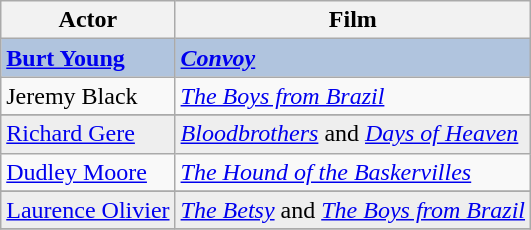<table class="wikitable sortable plainrowheaders">
<tr>
<th>Actor</th>
<th>Film</th>
</tr>
<tr style="background:#B0C4DE">
<td><strong><a href='#'>Burt Young</a></strong></td>
<td><strong><em><a href='#'>Convoy</a></em></strong></td>
</tr>
<tr>
<td>Jeremy Black</td>
<td><em><a href='#'>The Boys from Brazil</a></em></td>
</tr>
<tr>
</tr>
<tr style="background:#eee;">
<td><a href='#'>Richard Gere</a></td>
<td><em><a href='#'>Bloodbrothers</a></em> and <em><a href='#'>Days of Heaven</a></em></td>
</tr>
<tr>
<td><a href='#'>Dudley Moore</a></td>
<td><em><a href='#'>The Hound of the Baskervilles</a></em></td>
</tr>
<tr>
</tr>
<tr style="background:#eee;">
<td><a href='#'>Laurence Olivier</a></td>
<td><em><a href='#'>The Betsy</a></em> and <em><a href='#'>The Boys from Brazil</a></em></td>
</tr>
<tr>
</tr>
</table>
